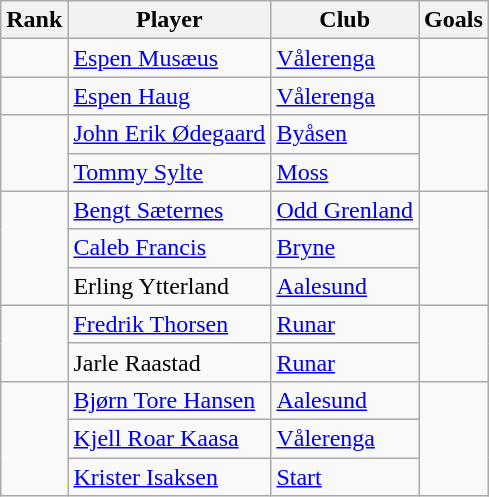<table class="wikitable">
<tr>
<th>Rank</th>
<th>Player</th>
<th>Club</th>
<th>Goals</th>
</tr>
<tr>
<td></td>
<td> <a href='#'>Espen Musæus</a></td>
<td><a href='#'>Vålerenga</a></td>
<td></td>
</tr>
<tr>
<td></td>
<td> <a href='#'>Espen Haug</a></td>
<td><a href='#'>Vålerenga</a></td>
<td></td>
</tr>
<tr>
<td rowspan=2></td>
<td> <a href='#'>John Erik Ødegaard</a></td>
<td><a href='#'>Byåsen</a></td>
<td rowspan=2></td>
</tr>
<tr>
<td> <a href='#'>Tommy Sylte</a></td>
<td><a href='#'>Moss</a></td>
</tr>
<tr>
<td rowspan=3></td>
<td> <a href='#'>Bengt Sæternes</a></td>
<td><a href='#'>Odd Grenland</a></td>
<td rowspan=3></td>
</tr>
<tr>
<td> <a href='#'>Caleb Francis</a></td>
<td><a href='#'>Bryne</a></td>
</tr>
<tr>
<td> Erling Ytterland</td>
<td><a href='#'>Aalesund</a></td>
</tr>
<tr>
<td rowspan=2></td>
<td> <a href='#'>Fredrik Thorsen</a></td>
<td><a href='#'>Runar</a></td>
<td rowspan=2></td>
</tr>
<tr>
<td> Jarle Raastad</td>
<td><a href='#'>Runar</a></td>
</tr>
<tr>
<td rowspan=3></td>
<td> <a href='#'>Bjørn Tore Hansen</a></td>
<td><a href='#'>Aalesund</a></td>
<td rowspan=3></td>
</tr>
<tr>
<td> <a href='#'>Kjell Roar Kaasa</a></td>
<td><a href='#'>Vålerenga</a></td>
</tr>
<tr>
<td> <a href='#'>Krister Isaksen</a></td>
<td><a href='#'>Start</a></td>
</tr>
</table>
